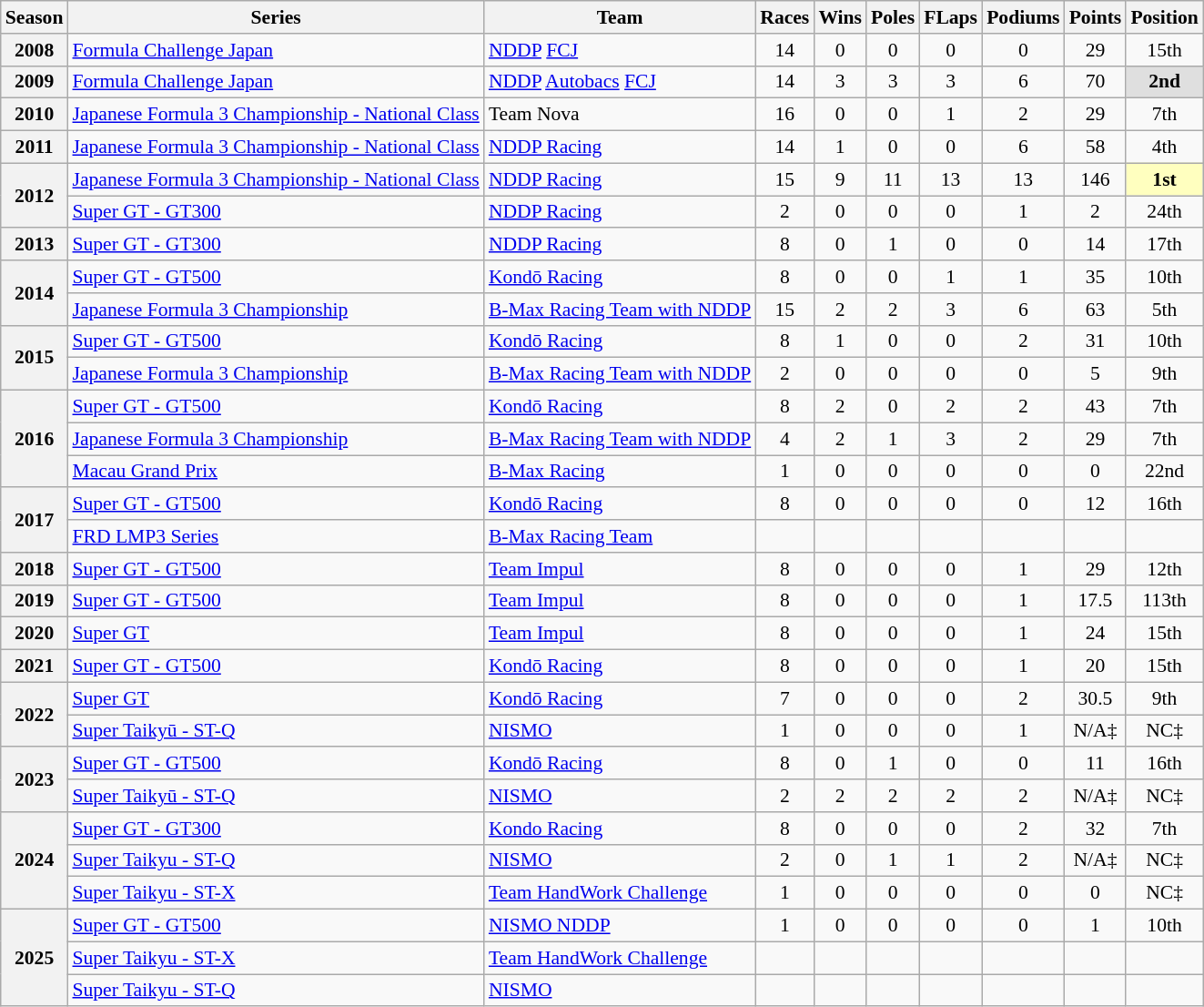<table class="wikitable" style="font-size: 90%; text-align:center">
<tr>
<th>Season</th>
<th>Series</th>
<th>Team</th>
<th>Races</th>
<th>Wins</th>
<th>Poles</th>
<th>FLaps</th>
<th>Podiums</th>
<th>Points</th>
<th>Position</th>
</tr>
<tr>
<th>2008</th>
<td align=left><a href='#'>Formula Challenge Japan</a></td>
<td align=left><a href='#'>NDDP</a> <a href='#'>FCJ</a></td>
<td>14</td>
<td>0</td>
<td>0</td>
<td>0</td>
<td>0</td>
<td>29</td>
<td>15th</td>
</tr>
<tr>
<th>2009</th>
<td align=left><a href='#'>Formula Challenge Japan</a></td>
<td align=left><a href='#'>NDDP</a> <a href='#'>Autobacs</a> <a href='#'>FCJ</a></td>
<td>14</td>
<td>3</td>
<td>3</td>
<td>3</td>
<td>6</td>
<td>70</td>
<td style="background:#dfdfdf;"><strong>2nd</strong></td>
</tr>
<tr>
<th>2010</th>
<td align=left><a href='#'>Japanese Formula 3 Championship - National Class</a></td>
<td align=left>Team Nova</td>
<td>16</td>
<td>0</td>
<td>0</td>
<td>1</td>
<td>2</td>
<td>29</td>
<td>7th</td>
</tr>
<tr>
<th>2011</th>
<td align=left><a href='#'>Japanese Formula 3 Championship - National Class</a></td>
<td align=left><a href='#'>NDDP Racing</a></td>
<td>14</td>
<td>1</td>
<td>0</td>
<td>0</td>
<td>6</td>
<td>58</td>
<td>4th</td>
</tr>
<tr>
<th rowspan=2>2012</th>
<td align=left><a href='#'>Japanese Formula 3 Championship - National Class</a></td>
<td align=left><a href='#'>NDDP Racing</a></td>
<td>15</td>
<td>9</td>
<td>11</td>
<td>13</td>
<td>13</td>
<td>146</td>
<td style="background:#ffffbf;"><strong>1st</strong></td>
</tr>
<tr>
<td align=left><a href='#'>Super GT - GT300</a></td>
<td align=left><a href='#'>NDDP Racing</a></td>
<td>2</td>
<td>0</td>
<td>0</td>
<td>0</td>
<td>1</td>
<td>2</td>
<td>24th</td>
</tr>
<tr>
<th>2013</th>
<td align=left><a href='#'>Super GT - GT300</a></td>
<td align=left><a href='#'>NDDP Racing</a></td>
<td>8</td>
<td>0</td>
<td>1</td>
<td>0</td>
<td>0</td>
<td>14</td>
<td>17th</td>
</tr>
<tr>
<th rowspan=2>2014</th>
<td align=left><a href='#'>Super GT - GT500</a></td>
<td align=left><a href='#'>Kondō Racing</a></td>
<td>8</td>
<td>0</td>
<td>0</td>
<td>1</td>
<td>1</td>
<td>35</td>
<td>10th</td>
</tr>
<tr>
<td align=left><a href='#'>Japanese Formula 3 Championship</a></td>
<td align=left><a href='#'>B-Max Racing Team with NDDP</a></td>
<td>15</td>
<td>2</td>
<td>2</td>
<td>3</td>
<td>6</td>
<td>63</td>
<td>5th</td>
</tr>
<tr>
<th rowspan=2>2015</th>
<td align=left><a href='#'>Super GT - GT500</a></td>
<td align=left><a href='#'>Kondō Racing</a></td>
<td>8</td>
<td>1</td>
<td>0</td>
<td>0</td>
<td>2</td>
<td>31</td>
<td>10th</td>
</tr>
<tr>
<td align=left><a href='#'>Japanese Formula 3 Championship</a></td>
<td align=left><a href='#'>B-Max Racing Team with NDDP</a></td>
<td>2</td>
<td>0</td>
<td>0</td>
<td>0</td>
<td>0</td>
<td>5</td>
<td>9th</td>
</tr>
<tr>
<th rowspan=3>2016</th>
<td align=left><a href='#'>Super GT - GT500</a></td>
<td align=left><a href='#'>Kondō Racing</a></td>
<td>8</td>
<td>2</td>
<td>0</td>
<td>2</td>
<td>2</td>
<td>43</td>
<td>7th</td>
</tr>
<tr>
<td align=left><a href='#'>Japanese Formula 3 Championship</a></td>
<td align=left><a href='#'>B-Max Racing Team with NDDP</a></td>
<td>4</td>
<td>2</td>
<td>1</td>
<td>3</td>
<td>2</td>
<td>29</td>
<td>7th</td>
</tr>
<tr>
<td align=left><a href='#'>Macau Grand Prix</a></td>
<td align=left><a href='#'>B-Max Racing</a></td>
<td>1</td>
<td>0</td>
<td>0</td>
<td>0</td>
<td>0</td>
<td>0</td>
<td>22nd</td>
</tr>
<tr>
<th rowspan="2">2017</th>
<td align=left><a href='#'>Super GT - GT500</a></td>
<td align=left><a href='#'>Kondō Racing</a></td>
<td>8</td>
<td>0</td>
<td>0</td>
<td>0</td>
<td>0</td>
<td>12</td>
<td>16th</td>
</tr>
<tr>
<td align=left><a href='#'>FRD LMP3 Series</a></td>
<td align=left><a href='#'>B-Max Racing Team</a></td>
<td></td>
<td></td>
<td></td>
<td></td>
<td></td>
<td></td>
<td></td>
</tr>
<tr>
<th>2018</th>
<td align=left><a href='#'>Super GT - GT500</a></td>
<td align=left><a href='#'>Team Impul</a></td>
<td>8</td>
<td>0</td>
<td>0</td>
<td>0</td>
<td>1</td>
<td>29</td>
<td>12th</td>
</tr>
<tr>
<th>2019</th>
<td align=left><a href='#'>Super GT - GT500</a></td>
<td align=left><a href='#'>Team Impul</a></td>
<td>8</td>
<td>0</td>
<td>0</td>
<td>0</td>
<td>1</td>
<td>17.5</td>
<td>113th</td>
</tr>
<tr>
<th>2020</th>
<td align=left><a href='#'>Super GT</a></td>
<td align=left><a href='#'>Team Impul</a></td>
<td>8</td>
<td>0</td>
<td>0</td>
<td>0</td>
<td>1</td>
<td>24</td>
<td>15th</td>
</tr>
<tr>
<th>2021</th>
<td align=left><a href='#'>Super GT - GT500</a></td>
<td align=left><a href='#'>Kondō Racing</a></td>
<td>8</td>
<td>0</td>
<td>0</td>
<td>0</td>
<td>1</td>
<td>20</td>
<td>15th</td>
</tr>
<tr>
<th rowspan="2">2022</th>
<td align=left><a href='#'>Super GT</a></td>
<td align=left><a href='#'>Kondō Racing</a></td>
<td>7</td>
<td>0</td>
<td>0</td>
<td>0</td>
<td>2</td>
<td>30.5</td>
<td>9th</td>
</tr>
<tr>
<td align=left><a href='#'>Super Taikyū - ST-Q</a></td>
<td align=left><a href='#'>NISMO</a></td>
<td>1</td>
<td>0</td>
<td>0</td>
<td>0</td>
<td>1</td>
<td>N/A‡</td>
<td>NC‡</td>
</tr>
<tr>
<th rowspan="2">2023</th>
<td align=left><a href='#'>Super GT - GT500</a></td>
<td align=left><a href='#'>Kondō Racing</a></td>
<td>8</td>
<td>0</td>
<td>1</td>
<td>0</td>
<td>0</td>
<td>11</td>
<td>16th</td>
</tr>
<tr>
<td align=left><a href='#'>Super Taikyū - ST-Q</a></td>
<td align=left><a href='#'>NISMO</a></td>
<td>2</td>
<td>2</td>
<td>2</td>
<td>2</td>
<td>2</td>
<td>N/A‡</td>
<td>NC‡</td>
</tr>
<tr>
<th rowspan="3">2024</th>
<td align=left><a href='#'>Super GT - GT300</a></td>
<td align=left><a href='#'>Kondo Racing</a></td>
<td>8</td>
<td>0</td>
<td>0</td>
<td>0</td>
<td>2</td>
<td>32</td>
<td>7th</td>
</tr>
<tr>
<td align=left><a href='#'>Super Taikyu - ST-Q</a></td>
<td align=left><a href='#'>NISMO</a></td>
<td>2</td>
<td>0</td>
<td>1</td>
<td>1</td>
<td>2</td>
<td>N/A‡</td>
<td>NC‡</td>
</tr>
<tr>
<td align=left><a href='#'>Super Taikyu - ST-X</a></td>
<td align=left><a href='#'>Team HandWork Challenge</a></td>
<td>1</td>
<td>0</td>
<td>0</td>
<td>0</td>
<td>0</td>
<td>0</td>
<td>NC‡</td>
</tr>
<tr>
<th rowspan="3">2025</th>
<td align=left><a href='#'>Super GT - GT500</a></td>
<td align=left><a href='#'>NISMO NDDP</a></td>
<td>1</td>
<td>0</td>
<td>0</td>
<td>0</td>
<td>0</td>
<td>1</td>
<td>10th</td>
</tr>
<tr>
<td align=left><a href='#'>Super Taikyu - ST-X</a></td>
<td align=left><a href='#'>Team HandWork Challenge</a></td>
<td></td>
<td></td>
<td></td>
<td></td>
<td></td>
<td></td>
<td></td>
</tr>
<tr>
<td align=left><a href='#'>Super Taikyu - ST-Q</a></td>
<td align=left><a href='#'>NISMO</a></td>
<td></td>
<td></td>
<td></td>
<td></td>
<td></td>
<td></td>
<td></td>
</tr>
</table>
